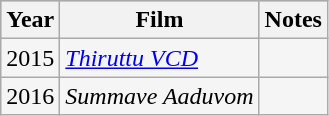<table class="wikitable sortable" style="background:#f5f5f5;">
<tr style="background:#B0C4DE;">
<th>Year</th>
<th>Film</th>
<th class=unsortable>Notes</th>
</tr>
<tr>
<td>2015</td>
<td><em><a href='#'>Thiruttu VCD</a></em></td>
<td></td>
</tr>
<tr>
<td>2016</td>
<td><em>Summave Aaduvom</em></td>
<td></td>
</tr>
</table>
